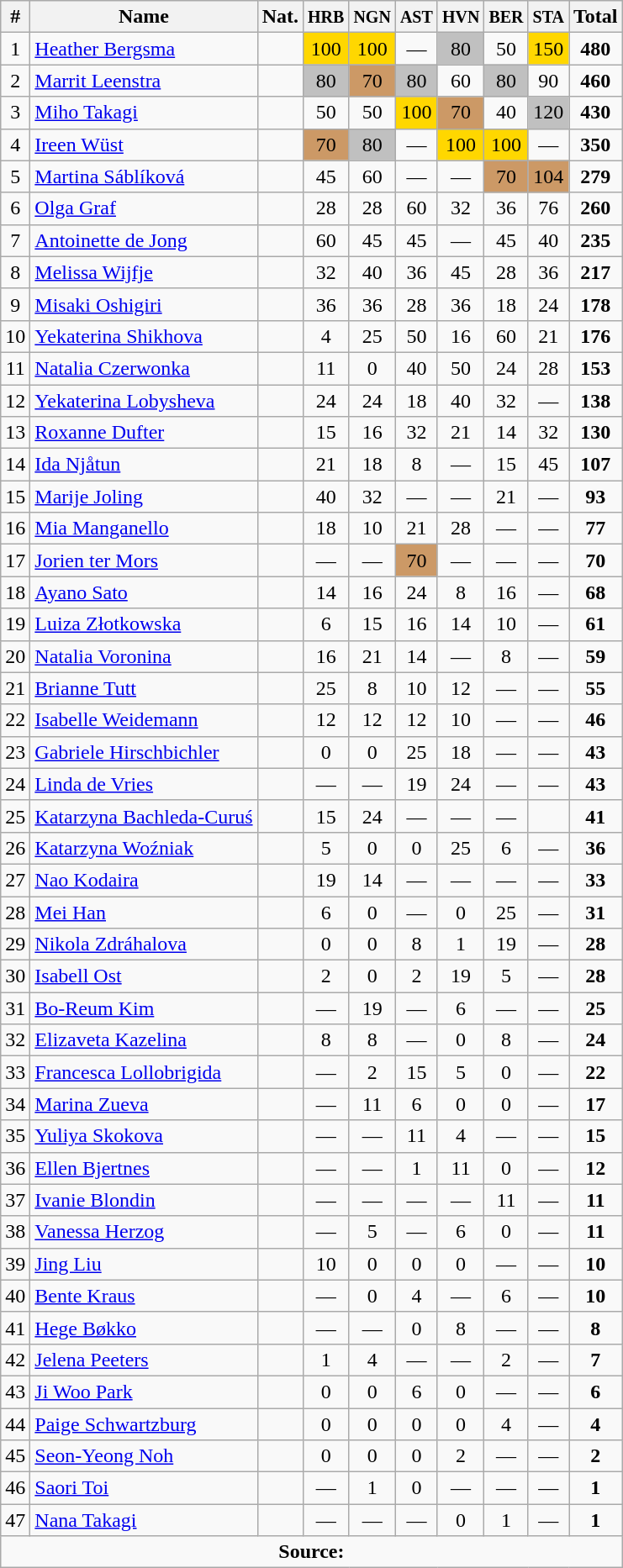<table class="wikitable sortable" style="text-align:center;">
<tr>
<th>#</th>
<th>Name</th>
<th>Nat.</th>
<th><small>HRB</small></th>
<th><small>NGN</small></th>
<th><small>AST</small></th>
<th><small>HVN</small></th>
<th><small>BER</small></th>
<th><small>STA</small></th>
<th>Total</th>
</tr>
<tr>
<td>1</td>
<td align=left><a href='#'>Heather Bergsma</a></td>
<td></td>
<td bgcolor=gold>100</td>
<td bgcolor=gold>100</td>
<td>—</td>
<td bgcolor=silver>80</td>
<td>50</td>
<td bgcolor=gold>150</td>
<td><strong>480</strong></td>
</tr>
<tr>
<td>2</td>
<td align=left><a href='#'>Marrit Leenstra</a></td>
<td></td>
<td bgcolor=silver>80</td>
<td bgcolor=cc9966>70</td>
<td bgcolor=silver>80</td>
<td>60</td>
<td bgcolor=silver>80</td>
<td>90</td>
<td><strong>460</strong></td>
</tr>
<tr>
<td>3</td>
<td align=left><a href='#'>Miho Takagi</a></td>
<td></td>
<td>50</td>
<td>50</td>
<td bgcolor=gold>100</td>
<td bgcolor=cc9966>70</td>
<td>40</td>
<td bgcolor=silver>120</td>
<td><strong>430</strong></td>
</tr>
<tr>
<td>4</td>
<td align=left><a href='#'>Ireen Wüst</a></td>
<td></td>
<td bgcolor=cc9966>70</td>
<td bgcolor=silver>80</td>
<td>—</td>
<td bgcolor=gold>100</td>
<td bgcolor=gold>100</td>
<td>—</td>
<td><strong>350</strong></td>
</tr>
<tr>
<td>5</td>
<td align=left><a href='#'>Martina Sáblíková</a></td>
<td></td>
<td>45</td>
<td>60</td>
<td>—</td>
<td>—</td>
<td bgcolor=cc9966>70</td>
<td bgcolor=cc9966>104</td>
<td><strong>279</strong></td>
</tr>
<tr>
<td>6</td>
<td align=left><a href='#'>Olga Graf</a></td>
<td></td>
<td>28</td>
<td>28</td>
<td>60</td>
<td>32</td>
<td>36</td>
<td>76</td>
<td><strong>260</strong></td>
</tr>
<tr>
<td>7</td>
<td align=left><a href='#'>Antoinette de Jong</a></td>
<td></td>
<td>60</td>
<td>45</td>
<td>45</td>
<td>—</td>
<td>45</td>
<td>40</td>
<td><strong>235</strong></td>
</tr>
<tr>
<td>8</td>
<td align=left><a href='#'>Melissa Wijfje</a></td>
<td></td>
<td>32</td>
<td>40</td>
<td>36</td>
<td>45</td>
<td>28</td>
<td>36</td>
<td><strong>217</strong></td>
</tr>
<tr>
<td>9</td>
<td align=left><a href='#'>Misaki Oshigiri</a></td>
<td></td>
<td>36</td>
<td>36</td>
<td>28</td>
<td>36</td>
<td>18</td>
<td>24</td>
<td><strong>178</strong></td>
</tr>
<tr>
<td>10</td>
<td align=left><a href='#'>Yekaterina Shikhova</a></td>
<td></td>
<td>4</td>
<td>25</td>
<td>50</td>
<td>16</td>
<td>60</td>
<td>21</td>
<td><strong>176</strong></td>
</tr>
<tr>
<td>11</td>
<td align=left><a href='#'>Natalia Czerwonka</a></td>
<td></td>
<td>11</td>
<td>0</td>
<td>40</td>
<td>50</td>
<td>24</td>
<td>28</td>
<td><strong>153</strong></td>
</tr>
<tr>
<td>12</td>
<td align=left><a href='#'>Yekaterina Lobysheva</a></td>
<td></td>
<td>24</td>
<td>24</td>
<td>18</td>
<td>40</td>
<td>32</td>
<td>—</td>
<td><strong>138</strong></td>
</tr>
<tr>
<td>13</td>
<td align=left><a href='#'>Roxanne Dufter</a></td>
<td></td>
<td>15</td>
<td>16</td>
<td>32</td>
<td>21</td>
<td>14</td>
<td>32</td>
<td><strong>130</strong></td>
</tr>
<tr>
<td>14</td>
<td align=left><a href='#'>Ida Njåtun</a></td>
<td></td>
<td>21</td>
<td>18</td>
<td>8</td>
<td>—</td>
<td>15</td>
<td>45</td>
<td><strong>107</strong></td>
</tr>
<tr>
<td>15</td>
<td align=left><a href='#'>Marije Joling</a></td>
<td></td>
<td>40</td>
<td>32</td>
<td>—</td>
<td>—</td>
<td>21</td>
<td>—</td>
<td><strong>93</strong></td>
</tr>
<tr>
<td>16</td>
<td align=left><a href='#'>Mia Manganello</a></td>
<td></td>
<td>18</td>
<td>10</td>
<td>21</td>
<td>28</td>
<td>—</td>
<td>—</td>
<td><strong>77</strong></td>
</tr>
<tr>
<td>17</td>
<td align=left><a href='#'>Jorien ter Mors</a></td>
<td></td>
<td>—</td>
<td>—</td>
<td bgcolor=cc9966>70</td>
<td>—</td>
<td>—</td>
<td>—</td>
<td><strong>70</strong></td>
</tr>
<tr>
<td>18</td>
<td align=left><a href='#'>Ayano Sato</a></td>
<td></td>
<td>14</td>
<td>16</td>
<td>24</td>
<td>8</td>
<td>16</td>
<td>—</td>
<td><strong>68</strong></td>
</tr>
<tr>
<td>19</td>
<td align=left><a href='#'>Luiza Złotkowska</a></td>
<td></td>
<td>6</td>
<td>15</td>
<td>16</td>
<td>14</td>
<td>10</td>
<td>—</td>
<td><strong>61</strong></td>
</tr>
<tr>
<td>20</td>
<td align=left><a href='#'>Natalia Voronina</a></td>
<td></td>
<td>16</td>
<td>21</td>
<td>14</td>
<td>—</td>
<td>8</td>
<td>—</td>
<td><strong>59</strong></td>
</tr>
<tr>
<td>21</td>
<td align=left><a href='#'>Brianne Tutt</a></td>
<td></td>
<td>25</td>
<td>8</td>
<td>10</td>
<td>12</td>
<td>—</td>
<td>—</td>
<td><strong>55</strong></td>
</tr>
<tr>
<td>22</td>
<td align=left><a href='#'>Isabelle Weidemann</a></td>
<td></td>
<td>12</td>
<td>12</td>
<td>12</td>
<td>10</td>
<td>—</td>
<td>—</td>
<td><strong>46</strong></td>
</tr>
<tr>
<td>23</td>
<td align=left><a href='#'>Gabriele Hirschbichler</a></td>
<td></td>
<td>0</td>
<td>0</td>
<td>25</td>
<td>18</td>
<td>—</td>
<td>—</td>
<td><strong>43</strong></td>
</tr>
<tr>
<td>24</td>
<td align=left><a href='#'>Linda de Vries</a></td>
<td></td>
<td>—</td>
<td>—</td>
<td>19</td>
<td>24</td>
<td>—</td>
<td>—</td>
<td><strong>43</strong></td>
</tr>
<tr>
<td>25</td>
<td align=left><a href='#'>Katarzyna Bachleda-Curuś</a></td>
<td></td>
<td>15</td>
<td>24</td>
<td>—</td>
<td>—</td>
<td>—</td>
<td></td>
<td><strong>41</strong></td>
</tr>
<tr>
<td>26</td>
<td align=left><a href='#'>Katarzyna Woźniak</a></td>
<td></td>
<td>5</td>
<td>0</td>
<td>0</td>
<td>25</td>
<td>6</td>
<td>—</td>
<td><strong>36</strong></td>
</tr>
<tr>
<td>27</td>
<td align=left><a href='#'>Nao Kodaira</a></td>
<td></td>
<td>19</td>
<td>14</td>
<td>—</td>
<td>—</td>
<td>—</td>
<td>—</td>
<td><strong>33</strong></td>
</tr>
<tr>
<td>28</td>
<td align=left><a href='#'>Mei Han</a></td>
<td></td>
<td>6</td>
<td>0</td>
<td>—</td>
<td>0</td>
<td>25</td>
<td>—</td>
<td><strong>31</strong></td>
</tr>
<tr>
<td>29</td>
<td align=left><a href='#'>Nikola Zdráhalova</a></td>
<td></td>
<td>0</td>
<td>0</td>
<td>8</td>
<td>1</td>
<td>19</td>
<td>—</td>
<td><strong>28</strong></td>
</tr>
<tr>
<td>30</td>
<td align=left><a href='#'>Isabell Ost</a></td>
<td></td>
<td>2</td>
<td>0</td>
<td>2</td>
<td>19</td>
<td>5</td>
<td>—</td>
<td><strong>28</strong></td>
</tr>
<tr>
<td>31</td>
<td align=left><a href='#'>Bo-Reum Kim</a></td>
<td></td>
<td>—</td>
<td>19</td>
<td>—</td>
<td>6</td>
<td>—</td>
<td>—</td>
<td><strong>25</strong></td>
</tr>
<tr>
<td>32</td>
<td align=left><a href='#'>Elizaveta Kazelina</a></td>
<td></td>
<td>8</td>
<td>8</td>
<td>—</td>
<td>0</td>
<td>8</td>
<td>—</td>
<td><strong>24</strong></td>
</tr>
<tr>
<td>33</td>
<td align=left><a href='#'>Francesca Lollobrigida</a></td>
<td></td>
<td>—</td>
<td>2</td>
<td>15</td>
<td>5</td>
<td>0</td>
<td>—</td>
<td><strong>22</strong></td>
</tr>
<tr>
<td>34</td>
<td align=left><a href='#'>Marina Zueva</a></td>
<td></td>
<td>—</td>
<td>11</td>
<td>6</td>
<td>0</td>
<td>0</td>
<td>—</td>
<td><strong>17</strong></td>
</tr>
<tr>
<td>35</td>
<td align=left><a href='#'>Yuliya Skokova</a></td>
<td></td>
<td>—</td>
<td>—</td>
<td>11</td>
<td>4</td>
<td>—</td>
<td>—</td>
<td><strong>15</strong></td>
</tr>
<tr>
<td>36</td>
<td align=left><a href='#'>Ellen Bjertnes</a></td>
<td></td>
<td>—</td>
<td>—</td>
<td>1</td>
<td>11</td>
<td>0</td>
<td>—</td>
<td><strong>12</strong></td>
</tr>
<tr>
<td>37</td>
<td align=left><a href='#'>Ivanie Blondin</a></td>
<td></td>
<td>—</td>
<td>—</td>
<td>—</td>
<td>—</td>
<td>11</td>
<td>—</td>
<td><strong>11</strong></td>
</tr>
<tr>
<td>38</td>
<td align=left><a href='#'>Vanessa Herzog</a></td>
<td></td>
<td>—</td>
<td>5</td>
<td>—</td>
<td>6</td>
<td>0</td>
<td>—</td>
<td><strong>11</strong></td>
</tr>
<tr>
<td>39</td>
<td align=left><a href='#'>Jing Liu</a></td>
<td></td>
<td>10</td>
<td>0</td>
<td>0</td>
<td>0</td>
<td>—</td>
<td>—</td>
<td><strong>10</strong></td>
</tr>
<tr>
<td>40</td>
<td align=left><a href='#'>Bente Kraus</a></td>
<td></td>
<td>—</td>
<td>0</td>
<td>4</td>
<td>—</td>
<td>6</td>
<td>—</td>
<td><strong>10</strong></td>
</tr>
<tr>
<td>41</td>
<td align=left><a href='#'>Hege Bøkko</a></td>
<td></td>
<td>—</td>
<td>—</td>
<td>0</td>
<td>8</td>
<td>—</td>
<td>—</td>
<td><strong>8</strong></td>
</tr>
<tr>
<td>42</td>
<td align=left><a href='#'>Jelena Peeters</a></td>
<td></td>
<td>1</td>
<td>4</td>
<td>—</td>
<td>—</td>
<td>2</td>
<td>—</td>
<td><strong>7</strong></td>
</tr>
<tr>
<td>43</td>
<td align=left><a href='#'>Ji Woo Park</a></td>
<td></td>
<td>0</td>
<td>0</td>
<td>6</td>
<td>0</td>
<td>—</td>
<td>—</td>
<td><strong>6</strong></td>
</tr>
<tr>
<td>44</td>
<td align=left><a href='#'>Paige Schwartzburg</a></td>
<td></td>
<td>0</td>
<td>0</td>
<td>0</td>
<td>0</td>
<td>4</td>
<td>—</td>
<td><strong>4</strong></td>
</tr>
<tr>
<td>45</td>
<td align=left><a href='#'>Seon-Yeong Noh</a></td>
<td></td>
<td>0</td>
<td>0</td>
<td>0</td>
<td>2</td>
<td>—</td>
<td>—</td>
<td><strong>2</strong></td>
</tr>
<tr>
<td>46</td>
<td align=left><a href='#'>Saori Toi</a></td>
<td></td>
<td>—</td>
<td>1</td>
<td>0</td>
<td>—</td>
<td>—</td>
<td>—</td>
<td><strong>1</strong></td>
</tr>
<tr>
<td>47</td>
<td align=left><a href='#'>Nana Takagi</a></td>
<td></td>
<td>—</td>
<td>—</td>
<td>—</td>
<td>0</td>
<td>1</td>
<td>—</td>
<td><strong>1</strong></td>
</tr>
<tr>
<td colspan=11><strong>Source:</strong> </td>
</tr>
</table>
